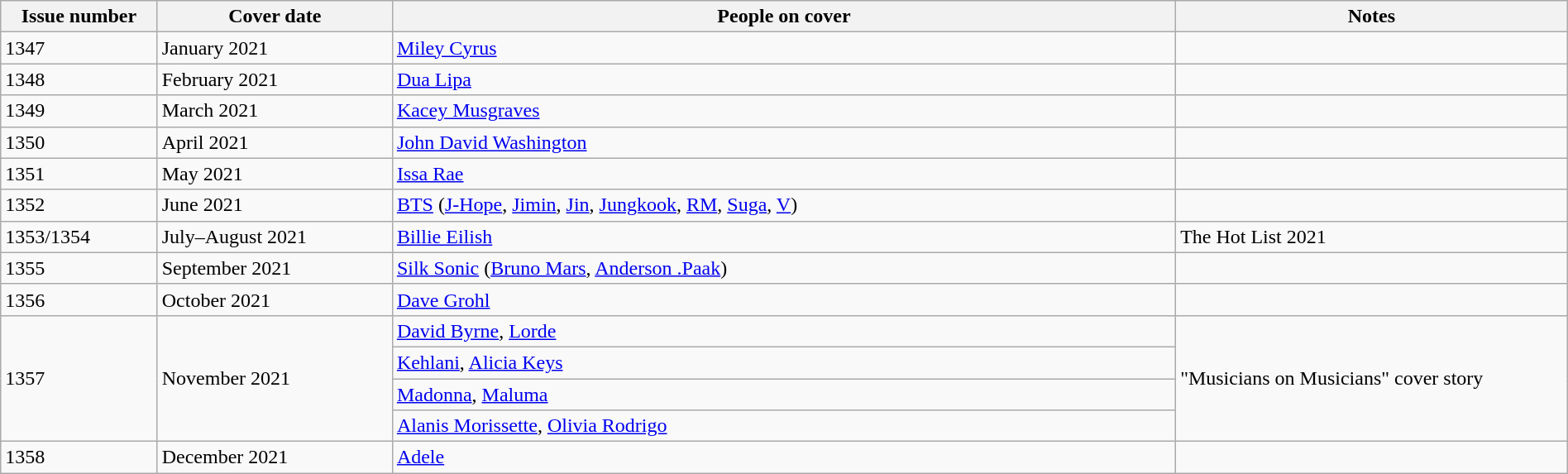<table class="wikitable sortable" style="margin:auto;width:100%;">
<tr>
<th style="width:10%;">Issue number</th>
<th style="width:15%;">Cover date</th>
<th style="width:50%;">People on cover</th>
<th style="width:25%;">Notes</th>
</tr>
<tr>
<td>1347</td>
<td>January 2021</td>
<td><a href='#'>Miley Cyrus</a></td>
<td></td>
</tr>
<tr>
<td>1348</td>
<td>February 2021</td>
<td><a href='#'>Dua Lipa</a></td>
<td></td>
</tr>
<tr>
<td>1349</td>
<td>March 2021</td>
<td><a href='#'>Kacey Musgraves</a></td>
<td></td>
</tr>
<tr>
<td>1350</td>
<td>April 2021</td>
<td><a href='#'>John David Washington</a></td>
<td></td>
</tr>
<tr>
<td>1351</td>
<td>May 2021</td>
<td><a href='#'>Issa Rae</a></td>
<td></td>
</tr>
<tr>
<td>1352</td>
<td>June 2021</td>
<td><a href='#'>BTS</a> (<a href='#'>J-Hope</a>, <a href='#'>Jimin</a>, <a href='#'>Jin</a>, <a href='#'>Jungkook</a>, <a href='#'>RM</a>, <a href='#'>Suga</a>, <a href='#'>V</a>)</td>
<td></td>
</tr>
<tr>
<td>1353/1354</td>
<td>July–August 2021</td>
<td><a href='#'>Billie Eilish</a></td>
<td>The Hot List 2021</td>
</tr>
<tr>
<td>1355</td>
<td>September 2021</td>
<td><a href='#'>Silk Sonic</a> (<a href='#'>Bruno Mars</a>, <a href='#'>Anderson .Paak</a>)</td>
<td></td>
</tr>
<tr>
<td>1356</td>
<td>October 2021</td>
<td><a href='#'>Dave Grohl</a></td>
<td></td>
</tr>
<tr>
<td rowspan="4">1357</td>
<td rowspan="4">November 2021</td>
<td><a href='#'>David Byrne</a>, <a href='#'>Lorde</a></td>
<td rowspan="4">"Musicians on Musicians" cover story</td>
</tr>
<tr>
<td><a href='#'>Kehlani</a>, <a href='#'>Alicia Keys</a></td>
</tr>
<tr>
<td><a href='#'>Madonna</a>, <a href='#'>Maluma</a></td>
</tr>
<tr>
<td><a href='#'>Alanis Morissette</a>, <a href='#'>Olivia Rodrigo</a></td>
</tr>
<tr>
<td>1358</td>
<td>December 2021</td>
<td><a href='#'>Adele</a></td>
<td></td>
</tr>
</table>
